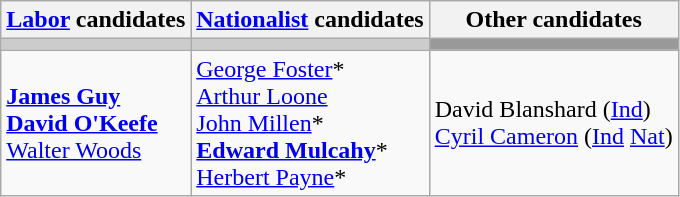<table class="wikitable">
<tr>
<th><a href='#'>Labor</a> candidates</th>
<th><a href='#'>Nationalist</a> candidates</th>
<th>Other candidates</th>
</tr>
<tr bgcolor="#cccccc">
<td></td>
<td></td>
<td bgcolor="#999999"></td>
</tr>
<tr>
<td><strong><a href='#'>James Guy</a></strong><br><strong><a href='#'>David O'Keefe</a></strong><br><a href='#'>Walter Woods</a></td>
<td><a href='#'>George Foster</a>*<br><a href='#'>Arthur Loone</a><br><a href='#'>John Millen</a>*<br><strong><a href='#'>Edward Mulcahy</a></strong>*<br><a href='#'>Herbert Payne</a>*</td>
<td>David Blanshard (<a href='#'>Ind</a>)<br><a href='#'>Cyril Cameron</a> (<a href='#'>Ind</a> <a href='#'>Nat</a>)</td>
</tr>
</table>
